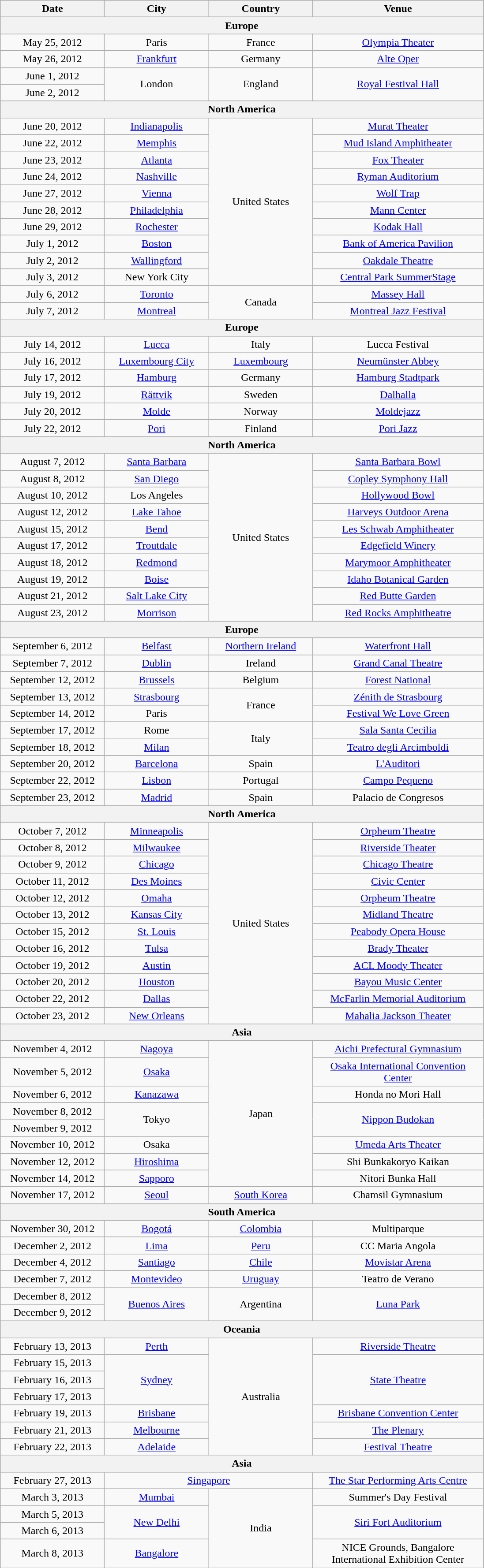<table class="wikitable" style="text-align:center;">
<tr>
<th width="150px">Date</th>
<th width="150px">City</th>
<th width="150px">Country</th>
<th width="250px">Venue</th>
</tr>
<tr>
<th colspan="4">Europe</th>
</tr>
<tr>
<td>May 25, 2012</td>
<td>Paris</td>
<td>France</td>
<td><a href='#'>Olympia Theater</a></td>
</tr>
<tr>
<td>May 26, 2012</td>
<td><a href='#'>Frankfurt</a></td>
<td>Germany</td>
<td><a href='#'>Alte Oper</a></td>
</tr>
<tr>
<td>June 1, 2012</td>
<td rowspan="2">London</td>
<td rowspan="2">England</td>
<td rowspan="2"><a href='#'>Royal Festival Hall</a></td>
</tr>
<tr>
<td>June 2, 2012</td>
</tr>
<tr>
<th colspan="4">North America</th>
</tr>
<tr>
<td>June 20, 2012</td>
<td><a href='#'>Indianapolis</a></td>
<td rowspan="10">United States</td>
<td><a href='#'>Murat Theater</a></td>
</tr>
<tr>
<td>June 22, 2012</td>
<td><a href='#'>Memphis</a></td>
<td><a href='#'>Mud Island Amphitheater</a></td>
</tr>
<tr>
<td>June 23, 2012</td>
<td><a href='#'>Atlanta</a></td>
<td><a href='#'>Fox Theater</a></td>
</tr>
<tr>
<td>June 24, 2012</td>
<td><a href='#'>Nashville</a></td>
<td><a href='#'>Ryman Auditorium</a></td>
</tr>
<tr>
<td>June 27, 2012</td>
<td><a href='#'>Vienna</a></td>
<td><a href='#'>Wolf Trap</a></td>
</tr>
<tr>
<td>June 28, 2012</td>
<td><a href='#'>Philadelphia</a></td>
<td><a href='#'>Mann Center</a></td>
</tr>
<tr>
<td>June 29, 2012</td>
<td><a href='#'>Rochester</a></td>
<td><a href='#'>Kodak Hall</a></td>
</tr>
<tr>
<td>July 1, 2012</td>
<td><a href='#'>Boston</a></td>
<td><a href='#'>Bank of America Pavilion</a></td>
</tr>
<tr>
<td>July 2, 2012</td>
<td><a href='#'>Wallingford</a></td>
<td><a href='#'>Oakdale Theatre</a></td>
</tr>
<tr>
<td>July 3, 2012</td>
<td>New York City</td>
<td><a href='#'>Central Park SummerStage</a></td>
</tr>
<tr>
<td>July 6, 2012</td>
<td><a href='#'>Toronto</a></td>
<td rowspan="2">Canada</td>
<td><a href='#'>Massey Hall</a></td>
</tr>
<tr>
<td>July 7, 2012</td>
<td><a href='#'>Montreal</a></td>
<td><a href='#'>Montreal Jazz Festival</a></td>
</tr>
<tr>
<th colspan="4">Europe</th>
</tr>
<tr>
<td>July 14, 2012</td>
<td><a href='#'>Lucca</a></td>
<td>Italy</td>
<td>Lucca Festival</td>
</tr>
<tr>
<td>July 16, 2012</td>
<td><a href='#'>Luxembourg City</a></td>
<td><a href='#'>Luxembourg</a></td>
<td><a href='#'>Neumünster Abbey</a></td>
</tr>
<tr>
<td>July 17, 2012</td>
<td><a href='#'>Hamburg</a></td>
<td>Germany</td>
<td><a href='#'>Hamburg Stadtpark</a></td>
</tr>
<tr>
<td>July 19, 2012</td>
<td><a href='#'>Rättvik</a></td>
<td>Sweden</td>
<td><a href='#'>Dalhalla</a></td>
</tr>
<tr>
<td>July 20, 2012</td>
<td><a href='#'>Molde</a></td>
<td>Norway</td>
<td><a href='#'>Moldejazz</a></td>
</tr>
<tr>
<td>July 22, 2012</td>
<td><a href='#'>Pori</a></td>
<td>Finland</td>
<td><a href='#'>Pori Jazz</a></td>
</tr>
<tr>
<th colspan="4">North America</th>
</tr>
<tr>
<td>August 7, 2012</td>
<td><a href='#'>Santa Barbara</a></td>
<td rowspan="10">United States</td>
<td><a href='#'>Santa Barbara Bowl</a></td>
</tr>
<tr>
<td>August 8, 2012</td>
<td><a href='#'>San Diego</a></td>
<td><a href='#'>Copley Symphony Hall</a></td>
</tr>
<tr>
<td>August 10, 2012</td>
<td>Los Angeles</td>
<td><a href='#'>Hollywood Bowl</a></td>
</tr>
<tr>
<td>August 12, 2012</td>
<td><a href='#'>Lake Tahoe</a></td>
<td><a href='#'>Harveys Outdoor Arena</a></td>
</tr>
<tr>
<td>August 15, 2012</td>
<td><a href='#'>Bend</a></td>
<td><a href='#'>Les Schwab Amphitheater</a></td>
</tr>
<tr>
<td>August 17, 2012</td>
<td><a href='#'>Troutdale</a></td>
<td><a href='#'>Edgefield Winery</a></td>
</tr>
<tr>
<td>August 18, 2012</td>
<td><a href='#'>Redmond</a></td>
<td><a href='#'>Marymoor Amphitheater</a></td>
</tr>
<tr>
<td>August 19, 2012</td>
<td><a href='#'>Boise</a></td>
<td><a href='#'>Idaho Botanical Garden</a></td>
</tr>
<tr>
<td>August 21, 2012</td>
<td><a href='#'>Salt Lake City</a></td>
<td><a href='#'>Red Butte Garden</a></td>
</tr>
<tr>
<td>August 23, 2012</td>
<td><a href='#'>Morrison</a></td>
<td><a href='#'>Red Rocks Amphitheatre</a></td>
</tr>
<tr>
<th colspan="4">Europe</th>
</tr>
<tr>
<td>September 6, 2012</td>
<td><a href='#'>Belfast</a></td>
<td><a href='#'>Northern Ireland</a></td>
<td><a href='#'>Waterfront Hall</a></td>
</tr>
<tr>
<td>September 7, 2012</td>
<td><a href='#'>Dublin</a></td>
<td>Ireland</td>
<td><a href='#'>Grand Canal Theatre</a></td>
</tr>
<tr>
<td>September 12, 2012</td>
<td><a href='#'>Brussels</a></td>
<td>Belgium</td>
<td><a href='#'>Forest National</a></td>
</tr>
<tr>
<td>September 13, 2012</td>
<td><a href='#'>Strasbourg</a></td>
<td rowspan=2>France</td>
<td><a href='#'>Zénith de Strasbourg</a></td>
</tr>
<tr>
<td>September 14, 2012</td>
<td>Paris</td>
<td><a href='#'>Festival We Love Green</a></td>
</tr>
<tr>
<td>September 17, 2012</td>
<td>Rome</td>
<td rowspan=2>Italy</td>
<td><a href='#'>Sala Santa Cecilia</a></td>
</tr>
<tr>
<td>September 18, 2012</td>
<td><a href='#'>Milan</a></td>
<td><a href='#'>Teatro degli Arcimboldi</a></td>
</tr>
<tr>
<td>September 20, 2012</td>
<td><a href='#'>Barcelona</a></td>
<td>Spain</td>
<td><a href='#'>L'Auditori</a></td>
</tr>
<tr>
<td>September 22, 2012</td>
<td><a href='#'>Lisbon</a></td>
<td>Portugal</td>
<td><a href='#'>Campo Pequeno</a></td>
</tr>
<tr>
<td>September 23, 2012</td>
<td><a href='#'>Madrid</a></td>
<td>Spain</td>
<td>Palacio de Congresos</td>
</tr>
<tr>
<th colspan="4">North America</th>
</tr>
<tr>
<td>October 7, 2012</td>
<td><a href='#'>Minneapolis</a></td>
<td rowspan="12">United States</td>
<td><a href='#'>Orpheum Theatre</a></td>
</tr>
<tr>
<td>October 8, 2012</td>
<td><a href='#'>Milwaukee</a></td>
<td><a href='#'>Riverside Theater</a></td>
</tr>
<tr>
<td>October 9, 2012</td>
<td><a href='#'>Chicago</a></td>
<td><a href='#'>Chicago Theatre</a></td>
</tr>
<tr>
<td>October 11, 2012</td>
<td><a href='#'>Des Moines</a></td>
<td><a href='#'>Civic Center</a></td>
</tr>
<tr>
<td>October 12, 2012</td>
<td><a href='#'>Omaha</a></td>
<td><a href='#'>Orpheum Theatre</a></td>
</tr>
<tr>
<td>October 13, 2012</td>
<td><a href='#'>Kansas City</a></td>
<td><a href='#'>Midland Theatre</a></td>
</tr>
<tr>
<td>October 15, 2012</td>
<td><a href='#'>St. Louis</a></td>
<td><a href='#'>Peabody Opera House</a></td>
</tr>
<tr>
<td>October 16, 2012</td>
<td><a href='#'>Tulsa</a></td>
<td><a href='#'>Brady Theater</a></td>
</tr>
<tr>
<td>October 19, 2012</td>
<td><a href='#'>Austin</a></td>
<td><a href='#'>ACL Moody Theater</a></td>
</tr>
<tr>
<td>October 20, 2012</td>
<td><a href='#'>Houston</a></td>
<td><a href='#'>Bayou Music Center</a></td>
</tr>
<tr>
<td>October 22, 2012</td>
<td><a href='#'>Dallas</a></td>
<td><a href='#'>McFarlin Memorial Auditorium</a></td>
</tr>
<tr>
<td>October 23, 2012</td>
<td><a href='#'>New Orleans</a></td>
<td><a href='#'>Mahalia Jackson Theater</a></td>
</tr>
<tr>
<th colspan="4">Asia</th>
</tr>
<tr>
<td>November 4, 2012</td>
<td><a href='#'>Nagoya</a></td>
<td rowspan=8>Japan</td>
<td><a href='#'>Aichi Prefectural Gymnasium</a></td>
</tr>
<tr>
<td>November 5, 2012</td>
<td><a href='#'>Osaka</a></td>
<td><a href='#'>Osaka International Convention Center</a></td>
</tr>
<tr>
<td>November 6, 2012</td>
<td><a href='#'>Kanazawa</a></td>
<td>Honda no Mori Hall</td>
</tr>
<tr>
<td>November 8, 2012</td>
<td rowspan=2>Tokyo</td>
<td rowspan=2><a href='#'>Nippon Budokan</a></td>
</tr>
<tr>
<td>November 9, 2012</td>
</tr>
<tr>
<td>November 10, 2012</td>
<td>Osaka</td>
<td><a href='#'>Umeda Arts Theater</a></td>
</tr>
<tr>
<td>November 12, 2012</td>
<td><a href='#'>Hiroshima</a></td>
<td>Shi Bunkakoryo Kaikan</td>
</tr>
<tr>
<td>November 14, 2012</td>
<td><a href='#'>Sapporo</a></td>
<td>Nitori Bunka Hall</td>
</tr>
<tr>
<td>November 17, 2012</td>
<td><a href='#'>Seoul</a></td>
<td><a href='#'>South Korea</a></td>
<td>Chamsil Gymnasium</td>
</tr>
<tr>
<th colspan="4">South America</th>
</tr>
<tr>
<td>November 30, 2012</td>
<td><a href='#'>Bogotá</a></td>
<td><a href='#'>Colombia</a></td>
<td>Multiparque</td>
</tr>
<tr>
<td>December 2, 2012</td>
<td><a href='#'>Lima</a></td>
<td><a href='#'>Peru</a></td>
<td>CC Maria Angola</td>
</tr>
<tr>
<td>December 4, 2012</td>
<td><a href='#'>Santiago</a></td>
<td><a href='#'>Chile</a></td>
<td><a href='#'>Movistar Arena</a></td>
</tr>
<tr>
<td>December 7, 2012</td>
<td><a href='#'>Montevideo</a></td>
<td><a href='#'>Uruguay</a></td>
<td>Teatro de Verano</td>
</tr>
<tr>
<td>December 8, 2012</td>
<td rowspan=2><a href='#'>Buenos Aires</a></td>
<td rowspan=2>Argentina</td>
<td rowspan=2><a href='#'>Luna Park</a></td>
</tr>
<tr>
<td>December 9, 2012</td>
</tr>
<tr>
<th colspan="4">Oceania</th>
</tr>
<tr>
<td>February 13, 2013</td>
<td><a href='#'>Perth</a></td>
<td rowspan=7>Australia</td>
<td><a href='#'>Riverside Theatre</a></td>
</tr>
<tr>
<td>February 15, 2013</td>
<td rowspan=3><a href='#'>Sydney</a></td>
<td rowspan=3><a href='#'>State Theatre</a></td>
</tr>
<tr>
<td>February 16, 2013</td>
</tr>
<tr>
<td>February 17, 2013</td>
</tr>
<tr>
<td>February 19, 2013</td>
<td><a href='#'>Brisbane</a></td>
<td><a href='#'>Brisbane Convention Center</a></td>
</tr>
<tr>
<td>February 21, 2013</td>
<td><a href='#'>Melbourne</a></td>
<td><a href='#'>The Plenary</a></td>
</tr>
<tr>
<td>February 22, 2013</td>
<td><a href='#'>Adelaide</a></td>
<td><a href='#'>Festival Theatre</a></td>
</tr>
<tr>
<th colspan="4">Asia</th>
</tr>
<tr>
<td>February 27, 2013</td>
<td colspan=2><a href='#'>Singapore</a></td>
<td><a href='#'>The Star Performing Arts Centre</a></td>
</tr>
<tr>
<td>March 3, 2013</td>
<td><a href='#'>Mumbai</a></td>
<td rowspan=4>India</td>
<td>Summer's Day Festival</td>
</tr>
<tr>
<td>March 5, 2013</td>
<td rowspan=2><a href='#'>New Delhi</a></td>
<td rowspan=2><a href='#'>Siri Fort Auditorium</a></td>
</tr>
<tr>
<td>March 6, 2013</td>
</tr>
<tr>
<td>March 8, 2013</td>
<td><a href='#'>Bangalore</a></td>
<td>NICE Grounds, Bangalore International Exhibition Center</td>
</tr>
</table>
